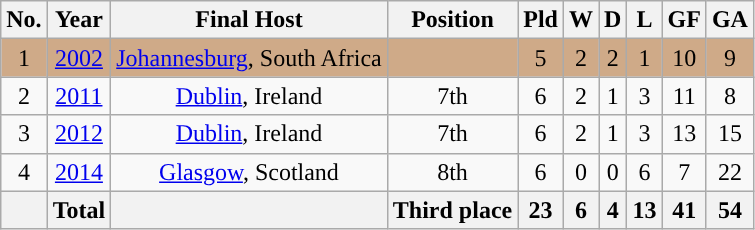<table class="wikitable" style="text-align: center;">
<tr>
<th>No.</th>
<th>Year</th>
<th>Final Host</th>
<th>Position</th>
<th>Pld</th>
<th>W</th>
<th>D</th>
<th>L</th>
<th>GF</th>
<th>GA</th>
</tr>
<tr bgcolor=#CFAA88>
<td>1</td>
<td><a href='#'>2002</a></td>
<td> <a href='#'>Johannesburg</a>, South Africa</td>
<td></td>
<td>5</td>
<td>2</td>
<td>2</td>
<td>1</td>
<td>10</td>
<td>9</td>
</tr>
<tr>
<td>2</td>
<td><a href='#'>2011</a></td>
<td> <a href='#'>Dublin</a>, Ireland</td>
<td>7th</td>
<td>6</td>
<td>2</td>
<td>1</td>
<td>3</td>
<td>11</td>
<td>8</td>
</tr>
<tr>
<td>3</td>
<td><a href='#'>2012</a></td>
<td> <a href='#'>Dublin</a>, Ireland</td>
<td>7th</td>
<td>6</td>
<td>2</td>
<td>1</td>
<td>3</td>
<td>13</td>
<td>15</td>
</tr>
<tr>
<td>4</td>
<td><a href='#'>2014</a></td>
<td> <a href='#'>Glasgow</a>, Scotland</td>
<td>8th</td>
<td>6</td>
<td>0</td>
<td>0</td>
<td>6</td>
<td>7</td>
<td>22</td>
</tr>
<tr>
<th></th>
<th>Total</th>
<th></th>
<th><strong>Third place</strong></th>
<th>23</th>
<th>6</th>
<th>4</th>
<th>13</th>
<th>41</th>
<th>54</th>
</tr>
</table>
